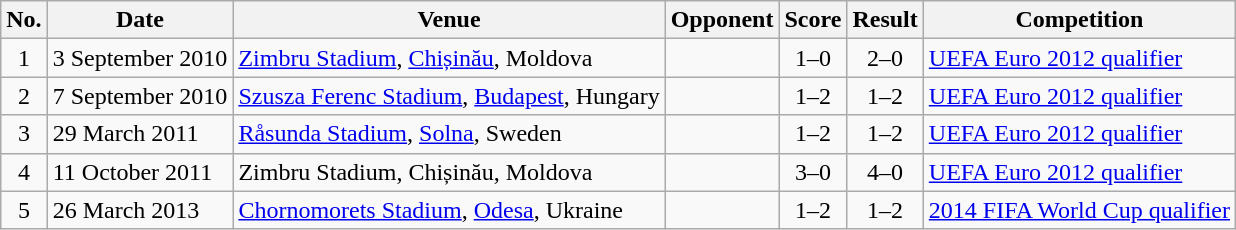<table class="wikitable">
<tr>
<th>No.</th>
<th>Date</th>
<th>Venue</th>
<th>Opponent</th>
<th>Score</th>
<th>Result</th>
<th>Competition</th>
</tr>
<tr>
<td align=center>1</td>
<td>3 September 2010</td>
<td><a href='#'>Zimbru Stadium</a>, <a href='#'>Chișinău</a>, Moldova</td>
<td></td>
<td align=center>1–0</td>
<td align=center>2–0</td>
<td><a href='#'>UEFA Euro 2012 qualifier</a></td>
</tr>
<tr>
<td align=center>2</td>
<td>7 September 2010</td>
<td><a href='#'>Szusza Ferenc Stadium</a>, <a href='#'>Budapest</a>, Hungary</td>
<td></td>
<td align=center>1–2</td>
<td align=center>1–2</td>
<td><a href='#'>UEFA Euro 2012 qualifier</a></td>
</tr>
<tr>
<td align=center>3</td>
<td>29 March 2011</td>
<td><a href='#'>Råsunda Stadium</a>, <a href='#'>Solna</a>, Sweden</td>
<td></td>
<td align=center>1–2</td>
<td align=center>1–2</td>
<td><a href='#'>UEFA Euro 2012 qualifier</a></td>
</tr>
<tr>
<td align=center>4</td>
<td>11 October 2011</td>
<td>Zimbru Stadium, Chișinău, Moldova</td>
<td></td>
<td align=center>3–0</td>
<td align=center>4–0</td>
<td><a href='#'>UEFA Euro 2012 qualifier</a></td>
</tr>
<tr>
<td align=center>5</td>
<td>26 March 2013</td>
<td><a href='#'>Chornomorets Stadium</a>, <a href='#'>Odesa</a>, Ukraine</td>
<td></td>
<td align=center>1–2</td>
<td align=center>1–2</td>
<td><a href='#'>2014 FIFA World Cup qualifier</a></td>
</tr>
</table>
